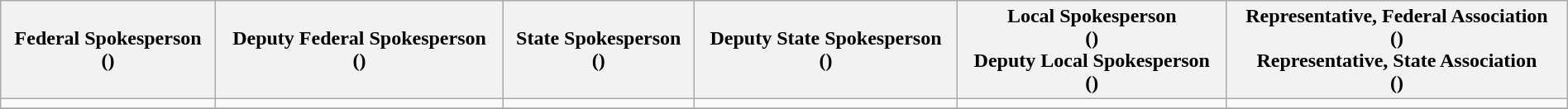<table class="wikitable"  align="center" width="100%">
<tr>
<th>Federal Spokesperson<br>()</th>
<th>Deputy Federal Spokesperson<br>()</th>
<th>State Spokesperson<br>()</th>
<th>Deputy State Spokesperson<br>()</th>
<th>Local Spokesperson<br>()<br>Deputy Local Spokesperson<br>()</th>
<th>Representative, Federal Association<br>()<br>Representative, State Association<br>()</th>
</tr>
<tr>
<td align="center"></td>
<td align="center"></td>
<td align="center"></td>
<td align="center"></td>
<td align="center"></td>
<td align="center"></td>
</tr>
<tr>
</tr>
</table>
